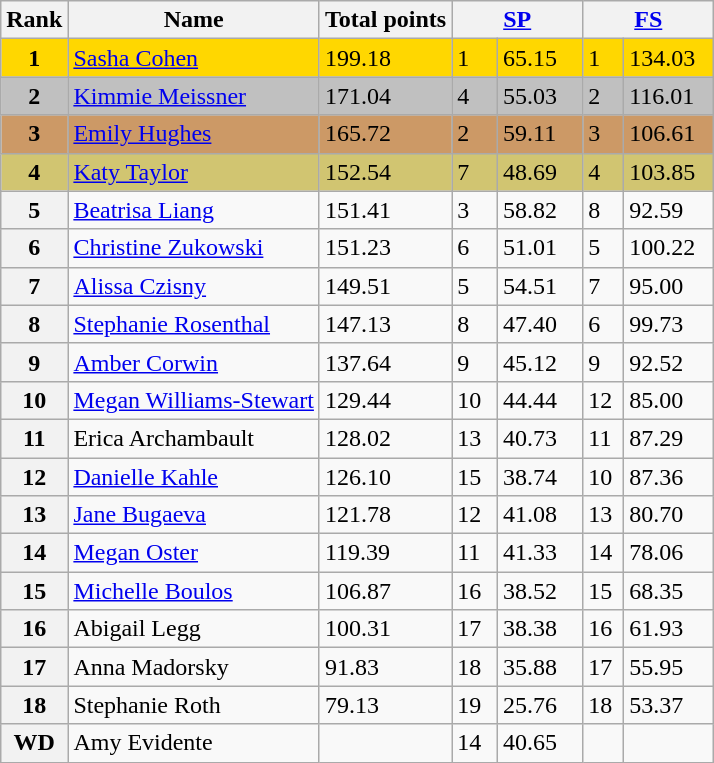<table class="wikitable sortable">
<tr>
<th>Rank</th>
<th>Name</th>
<th>Total points</th>
<th colspan="2" width="80px"><a href='#'>SP</a></th>
<th colspan="2" width="80px"><a href='#'>FS</a></th>
</tr>
<tr bgcolor="gold">
<td align="center"><strong>1</strong></td>
<td><a href='#'>Sasha Cohen</a></td>
<td>199.18</td>
<td>1</td>
<td>65.15</td>
<td>1</td>
<td>134.03</td>
</tr>
<tr bgcolor="silver">
<td align="center"><strong>2</strong></td>
<td><a href='#'>Kimmie Meissner</a></td>
<td>171.04</td>
<td>4</td>
<td>55.03</td>
<td>2</td>
<td>116.01</td>
</tr>
<tr bgcolor="cc9966">
<td align="center"><strong>3</strong></td>
<td><a href='#'>Emily Hughes</a></td>
<td>165.72</td>
<td>2</td>
<td>59.11</td>
<td>3</td>
<td>106.61</td>
</tr>
<tr bgcolor="#d1c571">
<td align="center"><strong>4</strong></td>
<td><a href='#'>Katy Taylor</a></td>
<td>152.54</td>
<td>7</td>
<td>48.69</td>
<td>4</td>
<td>103.85</td>
</tr>
<tr>
<th>5</th>
<td><a href='#'>Beatrisa Liang</a></td>
<td>151.41</td>
<td>3</td>
<td>58.82</td>
<td>8</td>
<td>92.59</td>
</tr>
<tr>
<th>6</th>
<td><a href='#'>Christine Zukowski</a></td>
<td>151.23</td>
<td>6</td>
<td>51.01</td>
<td>5</td>
<td>100.22</td>
</tr>
<tr>
<th>7</th>
<td><a href='#'>Alissa Czisny</a></td>
<td>149.51</td>
<td>5</td>
<td>54.51</td>
<td>7</td>
<td>95.00</td>
</tr>
<tr>
<th>8</th>
<td><a href='#'>Stephanie Rosenthal</a></td>
<td>147.13</td>
<td>8</td>
<td>47.40</td>
<td>6</td>
<td>99.73</td>
</tr>
<tr>
<th>9</th>
<td><a href='#'>Amber Corwin</a></td>
<td>137.64</td>
<td>9</td>
<td>45.12</td>
<td>9</td>
<td>92.52</td>
</tr>
<tr>
<th>10</th>
<td><a href='#'>Megan Williams-Stewart</a></td>
<td>129.44</td>
<td>10</td>
<td>44.44</td>
<td>12</td>
<td>85.00</td>
</tr>
<tr>
<th>11</th>
<td>Erica Archambault</td>
<td>128.02</td>
<td>13</td>
<td>40.73</td>
<td>11</td>
<td>87.29</td>
</tr>
<tr>
<th>12</th>
<td><a href='#'>Danielle Kahle</a></td>
<td>126.10</td>
<td>15</td>
<td>38.74</td>
<td>10</td>
<td>87.36</td>
</tr>
<tr>
<th>13</th>
<td><a href='#'>Jane Bugaeva</a></td>
<td>121.78</td>
<td>12</td>
<td>41.08</td>
<td>13</td>
<td>80.70</td>
</tr>
<tr>
<th>14</th>
<td><a href='#'>Megan Oster</a></td>
<td>119.39</td>
<td>11</td>
<td>41.33</td>
<td>14</td>
<td>78.06</td>
</tr>
<tr>
<th>15</th>
<td><a href='#'>Michelle Boulos</a></td>
<td>106.87</td>
<td>16</td>
<td>38.52</td>
<td>15</td>
<td>68.35</td>
</tr>
<tr>
<th>16</th>
<td>Abigail Legg</td>
<td>100.31</td>
<td>17</td>
<td>38.38</td>
<td>16</td>
<td>61.93</td>
</tr>
<tr>
<th>17</th>
<td>Anna Madorsky</td>
<td>91.83</td>
<td>18</td>
<td>35.88</td>
<td>17</td>
<td>55.95</td>
</tr>
<tr>
<th>18</th>
<td>Stephanie Roth</td>
<td>79.13</td>
<td>19</td>
<td>25.76</td>
<td>18</td>
<td>53.37</td>
</tr>
<tr>
<th>WD</th>
<td>Amy Evidente</td>
<td></td>
<td>14</td>
<td>40.65</td>
<td></td>
<td></td>
</tr>
</table>
